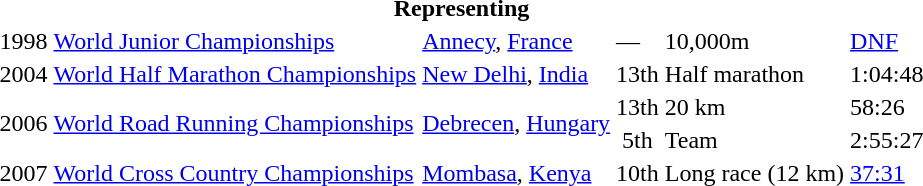<table>
<tr>
<th colspan="6">Representing </th>
</tr>
<tr>
<td>1998</td>
<td><a href='#'>World Junior Championships</a></td>
<td><a href='#'>Annecy</a>, <a href='#'>France</a></td>
<td>—</td>
<td>10,000m</td>
<td><a href='#'>DNF</a></td>
</tr>
<tr>
<td>2004</td>
<td><a href='#'>World Half Marathon Championships</a></td>
<td><a href='#'>New Delhi</a>, <a href='#'>India</a></td>
<td align="center">13th</td>
<td>Half marathon</td>
<td>1:04:48</td>
</tr>
<tr>
<td rowspan=2>2006</td>
<td rowspan=2><a href='#'>World Road Running Championships</a></td>
<td rowspan=2><a href='#'>Debrecen</a>, <a href='#'>Hungary</a></td>
<td align="center">13th</td>
<td>20 km</td>
<td>58:26</td>
</tr>
<tr>
<td align="center">5th</td>
<td>Team</td>
<td>2:55:27</td>
</tr>
<tr>
<td>2007</td>
<td><a href='#'>World Cross Country Championships</a></td>
<td><a href='#'>Mombasa</a>, <a href='#'>Kenya</a></td>
<td align="center">10th</td>
<td>Long race (12 km)</td>
<td><a href='#'>37:31</a></td>
</tr>
</table>
